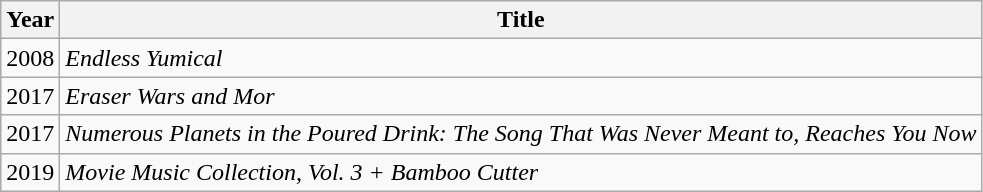<table class="wikitable">
<tr>
<th>Year</th>
<th>Title</th>
</tr>
<tr>
<td>2008</td>
<td><em>Endless Yumical</em></td>
</tr>
<tr>
<td>2017</td>
<td><em>Eraser Wars and Mor</em></td>
</tr>
<tr>
<td>2017</td>
<td><em>Numerous Planets in the Poured Drink: The Song That Was Never Meant to, Reaches You Now</em></td>
</tr>
<tr>
<td>2019</td>
<td><em>Movie Music Collection, Vol. 3 + Bamboo Cutter</em></td>
</tr>
</table>
